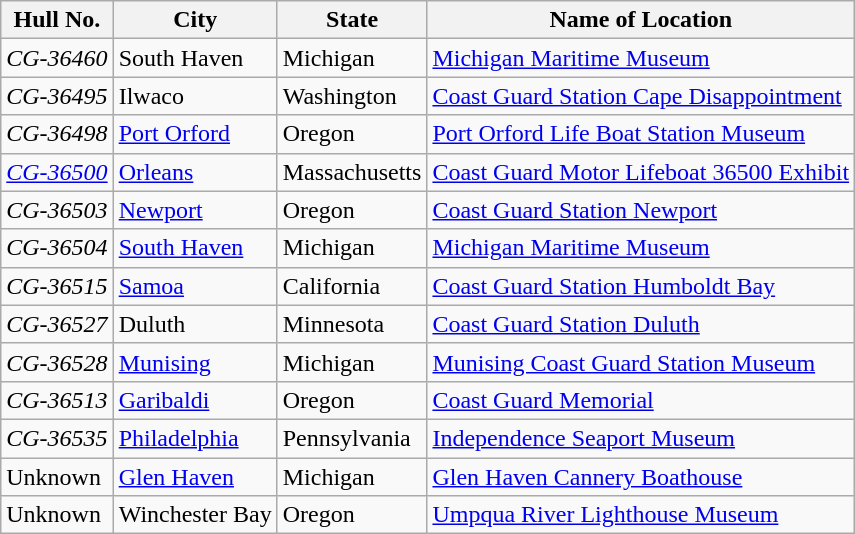<table class="wikitable sortable">
<tr>
<th>Hull No.</th>
<th>City</th>
<th>State</th>
<th>Name of Location</th>
</tr>
<tr>
<td><em>CG-36460</em></td>
<td>South Haven</td>
<td>Michigan</td>
<td><a href='#'>Michigan Maritime Museum</a></td>
</tr>
<tr>
<td><em>CG-36495</em></td>
<td>Ilwaco</td>
<td>Washington</td>
<td><a href='#'>Coast Guard Station Cape Disappointment</a></td>
</tr>
<tr>
<td><em>CG-36498</em></td>
<td><a href='#'>Port Orford</a></td>
<td>Oregon</td>
<td><a href='#'>Port Orford Life Boat Station Museum</a></td>
</tr>
<tr>
<td><a href='#'><em>CG-36500</em></a></td>
<td><a href='#'>Orleans</a></td>
<td>Massachusetts</td>
<td><a href='#'>Coast Guard Motor Lifeboat 36500 Exhibit</a></td>
</tr>
<tr>
<td><em>CG-36503</em></td>
<td><a href='#'>Newport</a></td>
<td>Oregon</td>
<td><a href='#'>Coast Guard Station Newport</a></td>
</tr>
<tr>
<td><em>CG-36504</em></td>
<td><a href='#'>South Haven</a></td>
<td>Michigan</td>
<td><a href='#'>Michigan Maritime Museum</a></td>
</tr>
<tr>
<td><em>CG-36515</em></td>
<td><a href='#'>Samoa</a></td>
<td>California</td>
<td><a href='#'>Coast Guard Station Humboldt Bay</a></td>
</tr>
<tr>
<td><em>CG-36527</em></td>
<td>Duluth</td>
<td>Minnesota</td>
<td><a href='#'>Coast Guard Station Duluth</a></td>
</tr>
<tr>
<td><em>CG-36528</em></td>
<td><a href='#'>Munising</a></td>
<td>Michigan</td>
<td><a href='#'>Munising Coast Guard Station Museum</a></td>
</tr>
<tr>
<td><em>CG-36513</em></td>
<td><a href='#'>Garibaldi</a></td>
<td>Oregon</td>
<td><a href='#'>Coast Guard Memorial</a></td>
</tr>
<tr>
<td><em>CG-36535</em></td>
<td><a href='#'>Philadelphia</a></td>
<td>Pennsylvania</td>
<td><a href='#'>Independence Seaport Museum</a></td>
</tr>
<tr>
<td>Unknown</td>
<td><a href='#'>Glen Haven</a></td>
<td>Michigan</td>
<td><a href='#'>Glen Haven Cannery Boathouse</a></td>
</tr>
<tr>
<td>Unknown</td>
<td>Winchester Bay</td>
<td>Oregon</td>
<td><a href='#'>Umpqua River Lighthouse Museum</a></td>
</tr>
</table>
